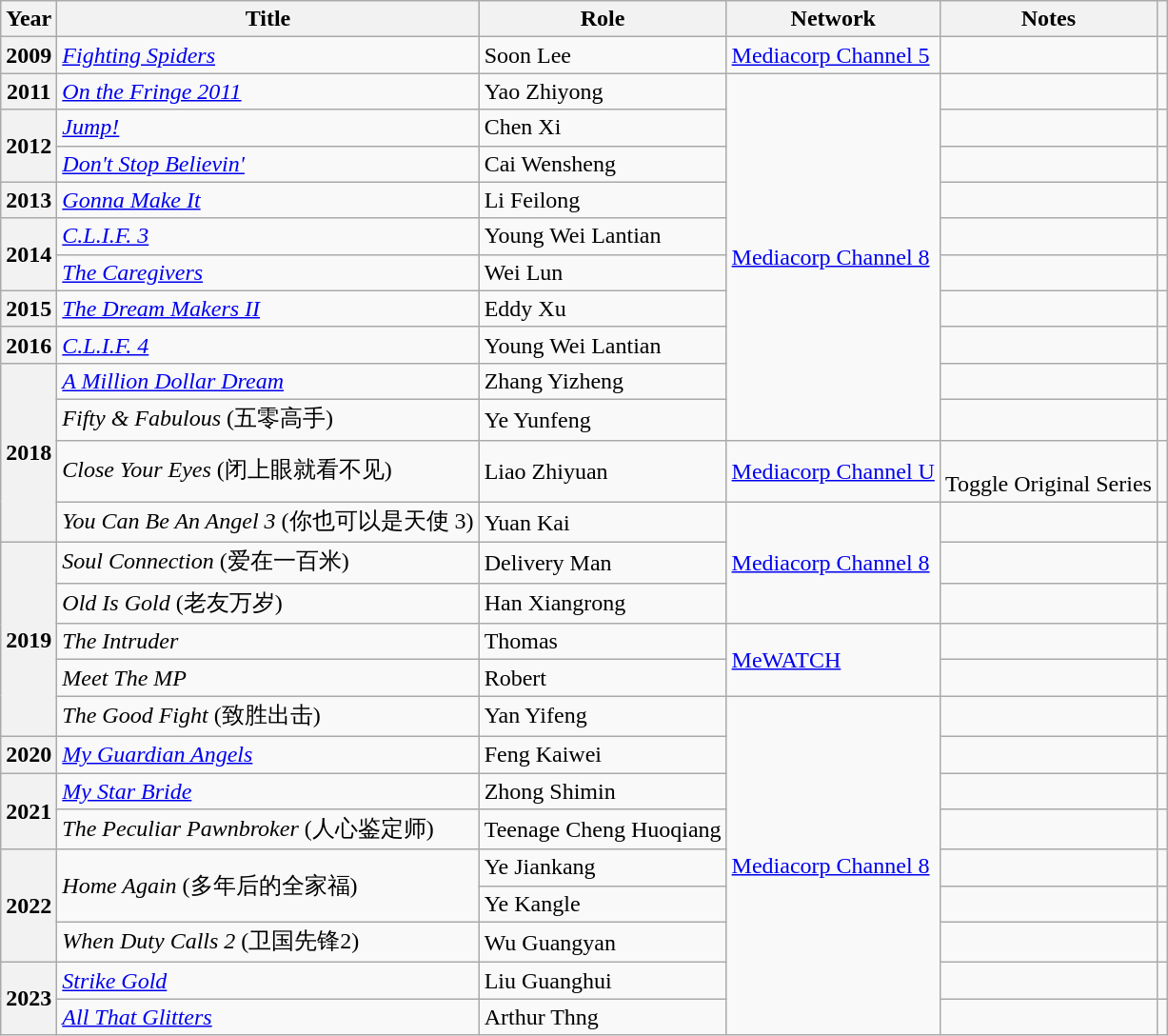<table class="wikitable sortable plainrowheaders">
<tr>
<th scope="col">Year</th>
<th scope="col">Title</th>
<th scope="col">Role</th>
<th scope="col">Network</th>
<th scope="col" class="unsortable">Notes</th>
<th scope="col" class="unsortable"></th>
</tr>
<tr>
<th scope="row">2009</th>
<td><em><a href='#'>Fighting Spiders</a></em></td>
<td>Soon Lee</td>
<td><a href='#'>Mediacorp Channel 5</a></td>
<td></td>
<td></td>
</tr>
<tr>
<th scope="row">2011</th>
<td><em><a href='#'>On the Fringe 2011</a></em></td>
<td>Yao Zhiyong</td>
<td rowspan="10"><a href='#'>Mediacorp Channel 8</a></td>
<td></td>
<td></td>
</tr>
<tr>
<th scope="row" rowspan="2">2012</th>
<td><em><a href='#'>Jump!</a></em></td>
<td>Chen Xi</td>
<td></td>
<td></td>
</tr>
<tr>
<td><em><a href='#'>Don't Stop Believin'</a></em></td>
<td>Cai Wensheng</td>
<td></td>
<td></td>
</tr>
<tr>
<th scope="row">2013</th>
<td><em><a href='#'>Gonna Make It</a></em></td>
<td>Li Feilong</td>
<td></td>
<td></td>
</tr>
<tr>
<th scope="row" rowspan="2">2014</th>
<td><em><a href='#'>C.L.I.F. 3</a></em></td>
<td>Young Wei Lantian</td>
<td></td>
<td></td>
</tr>
<tr>
<td><em><a href='#'>The Caregivers</a></em></td>
<td>Wei Lun</td>
<td></td>
<td></td>
</tr>
<tr>
<th scope="row">2015</th>
<td><em><a href='#'>The Dream Makers II</a></em></td>
<td>Eddy Xu</td>
<td></td>
<td></td>
</tr>
<tr>
<th scope="row">2016</th>
<td><em><a href='#'>C.L.I.F. 4</a></em></td>
<td>Young Wei Lantian</td>
<td></td>
<td></td>
</tr>
<tr>
<th scope="row" rowspan="4">2018</th>
<td><em><a href='#'>A Million Dollar Dream</a></em></td>
<td>Zhang Yizheng</td>
<td></td>
<td></td>
</tr>
<tr>
<td><em>Fifty & Fabulous</em> (五零高手)</td>
<td>Ye Yunfeng</td>
<td></td>
<td></td>
</tr>
<tr>
<td><em>Close Your Eyes</em> (闭上眼就看不见)</td>
<td>Liao Zhiyuan</td>
<td><a href='#'>Mediacorp Channel U</a></td>
<td><br>Toggle Original Series</td>
<td></td>
</tr>
<tr>
<td><em>You Can Be An Angel 3</em> (你也可以是天使 3)</td>
<td>Yuan Kai</td>
<td rowspan="3"><a href='#'>Mediacorp Channel 8</a></td>
<td></td>
<td></td>
</tr>
<tr>
<th scope="row" rowspan="5">2019</th>
<td><em>Soul Connection</em> (爱在一百米)</td>
<td>Delivery Man</td>
<td></td>
<td></td>
</tr>
<tr>
<td><em>Old Is Gold</em> (老友万岁)</td>
<td>Han Xiangrong</td>
<td></td>
<td></td>
</tr>
<tr>
<td><em>The Intruder</em></td>
<td>Thomas</td>
<td rowspan="2"><a href='#'>MeWATCH</a></td>
<td></td>
<td></td>
</tr>
<tr>
<td><em>Meet The MP</em></td>
<td>Robert</td>
<td></td>
<td></td>
</tr>
<tr>
<td><em>The Good Fight</em> (致胜出击)</td>
<td>Yan Yifeng</td>
<td rowspan="9"><a href='#'>Mediacorp Channel 8</a></td>
<td></td>
<td></td>
</tr>
<tr>
<th scope="row" rowspan="1">2020</th>
<td><em><a href='#'>My Guardian Angels</a></em></td>
<td>Feng Kaiwei</td>
<td></td>
<td></td>
</tr>
<tr>
<th scope="row" rowspan="2">2021</th>
<td><em><a href='#'>My Star Bride</a></em></td>
<td>Zhong Shimin</td>
<td></td>
<td></td>
</tr>
<tr>
<td><em>The Peculiar Pawnbroker</em> (人心鉴定师)</td>
<td>Teenage Cheng Huoqiang</td>
<td></td>
<td></td>
</tr>
<tr>
<th scope="row" rowspan="3">2022</th>
<td rowspan="2"><em>Home Again</em> (多年后的全家福)</td>
<td>Ye Jiankang</td>
<td></td>
<td></td>
</tr>
<tr>
<td>Ye Kangle</td>
<td></td>
<td></td>
</tr>
<tr>
<td><em>When Duty Calls 2</em> (卫国先锋2)</td>
<td>Wu Guangyan</td>
<td></td>
<td></td>
</tr>
<tr>
<th scope="row" rowspan=2>2023</th>
<td><em><a href='#'>Strike Gold</a></em></td>
<td>Liu Guanghui</td>
<td></td>
<td></td>
</tr>
<tr>
<td><em><a href='#'>All That Glitters</a></em></td>
<td>Arthur Thng</td>
<td></td>
<td></td>
</tr>
</table>
